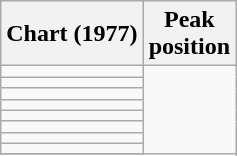<table class="wikitable sortable">
<tr>
<th>Chart (1977)</th>
<th style="text-align:center;">Peak<br>position</th>
</tr>
<tr>
<td></td>
</tr>
<tr>
<td></td>
</tr>
<tr>
<td></td>
</tr>
<tr>
<td></td>
</tr>
<tr>
<td></td>
</tr>
<tr>
<td></td>
</tr>
<tr>
<td></td>
</tr>
<tr>
<td></td>
</tr>
<tr>
</tr>
</table>
